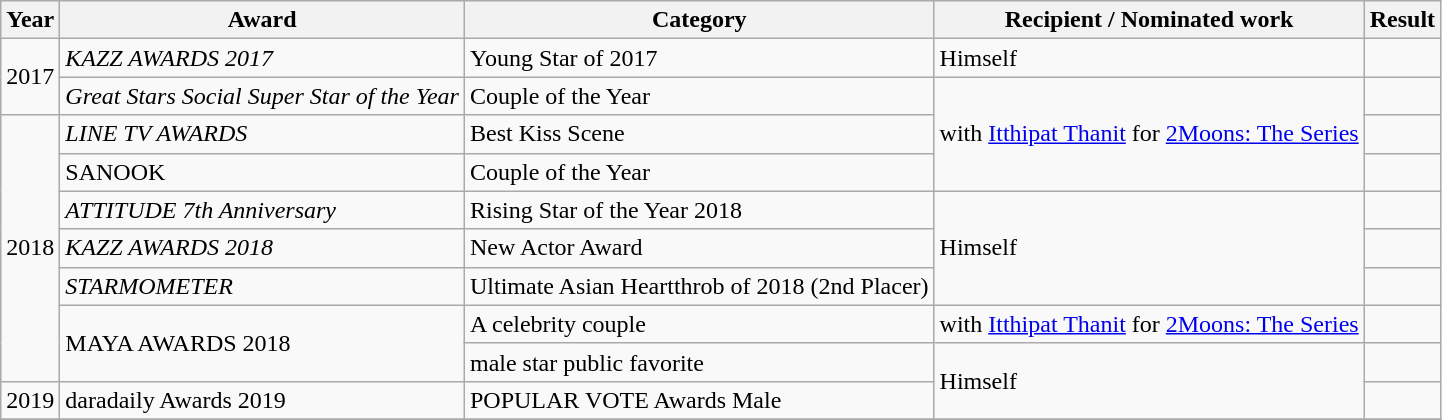<table class="wikitable">
<tr>
<th>Year</th>
<th>Award</th>
<th>Category</th>
<th>Recipient / Nominated work</th>
<th>Result</th>
</tr>
<tr>
<td rowspan = 2>2017</td>
<td><em>KAZZ AWARDS 2017</em></td>
<td>Young Star of 2017</td>
<td>Himself</td>
<td></td>
</tr>
<tr>
<td><em>Great Stars Social Super Star of the Year</em></td>
<td>Couple of the Year</td>
<td rowspan = 3>with <a href='#'>Itthipat Thanit</a> for <a href='#'>2Moons: The Series</a></td>
<td></td>
</tr>
<tr>
<td rowspan = 7>2018</td>
<td><em>LINE TV AWARDS</em></td>
<td>Best Kiss Scene</td>
<td></td>
</tr>
<tr>
<td>SANOOK</td>
<td>Couple of the Year</td>
<td></td>
</tr>
<tr>
<td><em>ATTITUDE 7th Anniversary</em></td>
<td>Rising Star of the Year 2018</td>
<td rowspan = 3>Himself</td>
<td></td>
</tr>
<tr>
<td><em>KAZZ AWARDS 2018</em></td>
<td>New Actor Award</td>
<td></td>
</tr>
<tr>
<td><em>STARMOMETER</em></td>
<td>Ultimate Asian Heartthrob of 2018 (2nd Placer)</td>
<td></td>
</tr>
<tr>
<td rowspan = 2>MAYA AWARDS 2018</td>
<td>A celebrity couple</td>
<td>with <a href='#'>Itthipat Thanit</a> for <a href='#'>2Moons: The Series</a></td>
<td></td>
</tr>
<tr>
<td>male star public favorite</td>
<td rowspan = 2>Himself</td>
<td></td>
</tr>
<tr>
<td>2019</td>
<td>daradaily Awards 2019</td>
<td>POPULAR VOTE Awards Male</td>
<td></td>
</tr>
<tr>
</tr>
</table>
